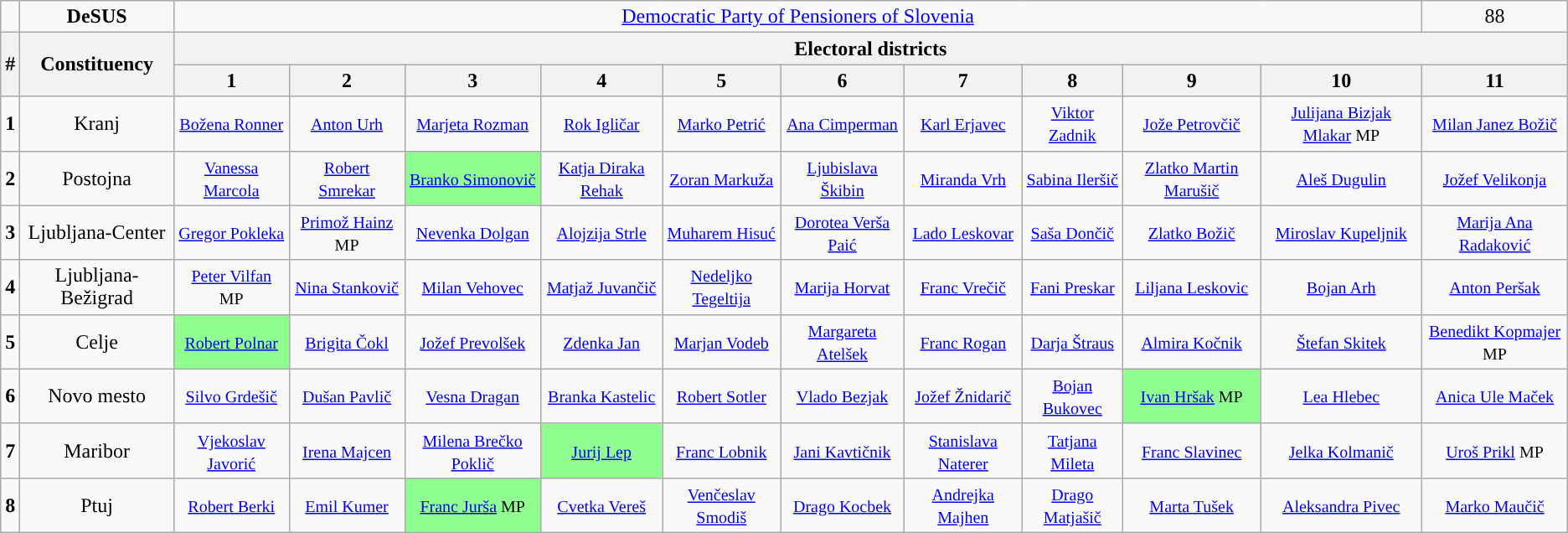<table class="wikitable" style="text-align: center;">
<tr>
<td style="background:"></td>
<td><strong>DeSUS</strong></td>
<td colspan="10"><a href='#'>Democratic Party of Pensioners of Slovenia</a><br></td>
<td>88<br></td>
</tr>
<tr>
<th rowspan="2">#</th>
<th rowspan="2">Constituency</th>
<th colspan="11">Electoral districts</th>
</tr>
<tr>
<th>1</th>
<th>2</th>
<th>3</th>
<th>4</th>
<th>5</th>
<th>6</th>
<th>7</th>
<th>8</th>
<th>9</th>
<th>10</th>
<th>11</th>
</tr>
<tr>
<td style="text-align:center;"><strong>1</strong></td>
<td>Kranj</td>
<td><a href='#'><small>Božena Ronner</small></a></td>
<td><a href='#'><small>Anton Urh</small></a></td>
<td><a href='#'><small>Marjeta Rozman</small></a></td>
<td><a href='#'><small>Rok Igličar</small></a></td>
<td><a href='#'><small>Marko Petrić</small></a></td>
<td><a href='#'><small>Ana Cimperman</small></a></td>
<td><a href='#'><small>Karl Erjavec</small></a></td>
<td><a href='#'><small>Viktor Zadnik</small></a></td>
<td><a href='#'><small>Jože Petrovčič</small></a></td>
<td><small><a href='#'>Julijana Bizjak Mlakar</a> MP</small></td>
<td><a href='#'><small>Milan Janez Božič</small></a></td>
</tr>
<tr>
<td style="text-align:center;"><strong>2</strong></td>
<td>Postojna</td>
<td><a href='#'><small>Vanessa Marcola</small></a></td>
<td><a href='#'><small>Robert Smrekar</small></a></td>
<td style="background:#90FF90;"><a href='#'><small>Branko Simonovič</small></a></td>
<td><a href='#'><small>Katja Diraka Rehak</small></a></td>
<td><a href='#'><small>Zoran Markuža</small></a></td>
<td><a href='#'><small>Ljubislava Škibin</small></a></td>
<td><a href='#'><small>Miranda Vrh</small></a></td>
<td><a href='#'><small>Sabina Ileršič</small></a></td>
<td><a href='#'><small>Zlatko Martin Marušič</small></a></td>
<td><a href='#'><small>Aleš Dugulin</small></a></td>
<td><a href='#'><small>Jožef Velikonja</small></a></td>
</tr>
<tr>
<td style="text-align:center;"><strong>3</strong></td>
<td>Ljubljana-Center</td>
<td><a href='#'><small>Gregor Pokleka</small></a></td>
<td><small><a href='#'>Primož Hainz</a> MP</small></td>
<td><a href='#'><small>Nevenka Dolgan</small></a></td>
<td><a href='#'><small>Alojzija Strle</small></a></td>
<td><a href='#'><small>Muharem Hisuć</small></a></td>
<td><a href='#'><small>Dorotea Verša Paić</small></a></td>
<td><a href='#'><small>Lado Leskovar</small></a></td>
<td><a href='#'><small>Saša Dončič</small></a></td>
<td><a href='#'><small>Zlatko Božič</small></a></td>
<td><a href='#'><small>Miroslav Kupeljnik</small></a></td>
<td><a href='#'><small>Marija Ana Radaković</small></a></td>
</tr>
<tr>
<td style="text-align:center;"><strong>4</strong></td>
<td>Ljubljana-Bežigrad</td>
<td><small><a href='#'>Peter Vilfan</a> MP</small></td>
<td><a href='#'><small>Nina Stankovič</small></a></td>
<td><a href='#'><small>Milan Vehovec</small></a></td>
<td><a href='#'><small>Matjaž Juvančič</small></a></td>
<td><a href='#'><small>Nedeljko Tegeltija</small></a></td>
<td><a href='#'><small>Marija Horvat</small></a></td>
<td><a href='#'><small>Franc Vrečič</small></a></td>
<td><a href='#'><small>Fani Preskar</small></a></td>
<td><a href='#'><small>Liljana Leskovic</small></a></td>
<td><a href='#'><small>Bojan Arh</small></a></td>
<td><a href='#'><small>Anton Peršak</small></a></td>
</tr>
<tr>
<td style="text-align:center;"><strong>5</strong></td>
<td>Celje</td>
<td style="background:#90FF90;"><a href='#'><small>Robert Polnar</small></a></td>
<td><a href='#'><small>Brigita Čokl</small></a></td>
<td><a href='#'><small>Jožef Prevolšek</small></a></td>
<td><a href='#'><small>Zdenka Jan</small></a></td>
<td><a href='#'><small>Marjan Vodeb</small></a></td>
<td><a href='#'><small>Margareta Atelšek</small></a></td>
<td><a href='#'><small>Franc Rogan</small></a></td>
<td><a href='#'><small>Darja Štraus</small></a></td>
<td><a href='#'><small>Almira Kočnik</small></a></td>
<td><a href='#'><small>Štefan Skitek</small></a></td>
<td><small><a href='#'>Benedikt Kopmajer</a> MP</small></td>
</tr>
<tr>
<td style="text-align:center;"><strong>6</strong></td>
<td>Novo mesto</td>
<td><a href='#'><small>Silvo Grdešič</small></a></td>
<td><a href='#'><small>Dušan Pavlič</small></a></td>
<td><a href='#'><small>Vesna Dragan</small></a></td>
<td><a href='#'><small>Branka Kastelic</small></a></td>
<td><a href='#'><small>Robert Sotler</small></a></td>
<td><a href='#'><small>Vlado Bezjak</small></a></td>
<td><a href='#'><small>Jožef Žnidarič</small></a></td>
<td><a href='#'><small>Bojan Bukovec</small></a></td>
<td style="background:#90FF90;"><small><a href='#'>Ivan Hršak</a> MP</small></td>
<td><a href='#'><small>Lea Hlebec</small></a></td>
<td><a href='#'><small>Anica Ule Maček</small></a></td>
</tr>
<tr>
<td style="text-align:center;"><strong>7</strong></td>
<td>Maribor</td>
<td><a href='#'><small>Vjekoslav Javorić</small></a></td>
<td><a href='#'><small>Irena Majcen</small></a></td>
<td><a href='#'><small>Milena Brečko Poklič</small></a></td>
<td style="background:#90FF90;"><a href='#'><small>Jurij Lep</small></a></td>
<td><a href='#'><small>Franc Lobnik</small></a></td>
<td><a href='#'><small>Jani Kavtičnik</small></a></td>
<td><a href='#'><small>Stanislava Naterer</small></a></td>
<td><a href='#'><small>Tatjana Mileta</small></a></td>
<td><a href='#'><small>Franc Slavinec</small></a></td>
<td><a href='#'><small>Jelka Kolmanič</small></a></td>
<td><small><a href='#'>Uroš Prikl</a> MP</small></td>
</tr>
<tr>
<td style="text-align:center;"><strong>8</strong></td>
<td>Ptuj</td>
<td><a href='#'><small>Robert Berki</small></a></td>
<td><a href='#'><small>Emil Kumer</small></a></td>
<td style="background:#90FF90;"><small><a href='#'>Franc Jurša</a> MP</small></td>
<td><a href='#'><small>Cvetka Vereš</small></a></td>
<td><a href='#'><small>Venčeslav Smodiš</small></a></td>
<td><a href='#'><small>Drago Kocbek</small></a></td>
<td><a href='#'><small>Andrejka Majhen</small></a></td>
<td><a href='#'><small>Drago Matjašič</small></a></td>
<td><a href='#'><small>Marta Tušek</small></a></td>
<td><a href='#'><small>Aleksandra Pivec</small></a></td>
<td><a href='#'><small>Marko Maučič</small></a></td>
</tr>
</table>
